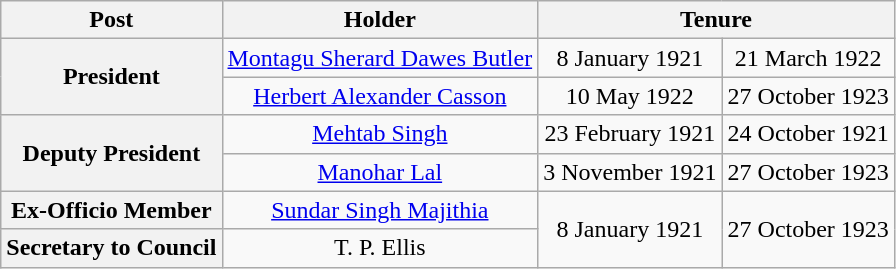<table class="wikitable" style="text-align:center">
<tr>
<th>Post</th>
<th>Holder</th>
<th colspan=2>Tenure</th>
</tr>
<tr>
<th rowspan=2>President</th>
<td><a href='#'>Montagu Sherard Dawes Butler</a></td>
<td>8 January 1921</td>
<td>21 March 1922</td>
</tr>
<tr>
<td><a href='#'>Herbert Alexander Casson</a></td>
<td>10 May 1922</td>
<td>27 October 1923</td>
</tr>
<tr>
<th rowspan=2>Deputy President</th>
<td><a href='#'>Mehtab Singh</a></td>
<td>23 February 1921</td>
<td>24 October 1921</td>
</tr>
<tr>
<td><a href='#'>Manohar Lal</a></td>
<td>3 November 1921</td>
<td>27 October 1923</td>
</tr>
<tr>
<th>Ex-Officio Member</th>
<td><a href='#'>Sundar Singh Majithia</a></td>
<td rowspan=2>8 January 1921</td>
<td rowspan=2>27 October 1923</td>
</tr>
<tr>
<th>Secretary to Council</th>
<td>T. P. Ellis</td>
</tr>
</table>
